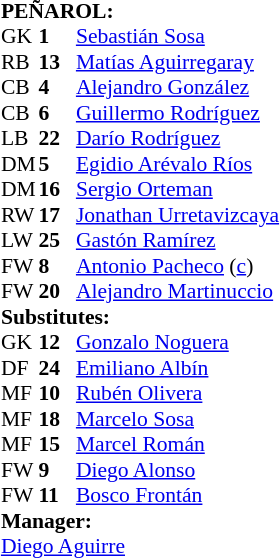<table cellspacing="0" cellpadding="0" style="font-size:90%; margin:auto;">
<tr>
<td colspan="4"><strong>PEÑAROL:</strong></td>
</tr>
<tr>
<th width=25></th>
<th width=25></th>
</tr>
<tr>
<td>GK</td>
<td><strong>1</strong></td>
<td> <a href='#'>Sebastián Sosa</a></td>
</tr>
<tr>
<td>RB</td>
<td><strong>13</strong></td>
<td> <a href='#'>Matías Aguirregaray</a></td>
</tr>
<tr>
<td>CB</td>
<td><strong>4</strong></td>
<td> <a href='#'>Alejandro González</a></td>
<td></td>
</tr>
<tr>
<td>CB</td>
<td><strong>6</strong></td>
<td> <a href='#'>Guillermo Rodríguez</a></td>
</tr>
<tr>
<td>LB</td>
<td><strong>22</strong></td>
<td> <a href='#'>Darío Rodríguez</a></td>
<td></td>
</tr>
<tr>
<td>DM</td>
<td><strong>5</strong></td>
<td> <a href='#'>Egidio Arévalo Ríos</a></td>
</tr>
<tr>
<td>DM</td>
<td><strong>16</strong></td>
<td> <a href='#'>Sergio Orteman</a></td>
</tr>
<tr>
<td>RW</td>
<td><strong>17</strong></td>
<td> <a href='#'>Jonathan Urretavizcaya</a></td>
<td></td>
</tr>
<tr>
<td>LW</td>
<td><strong>25</strong></td>
<td> <a href='#'>Gastón Ramírez</a></td>
<td></td>
<td></td>
</tr>
<tr>
<td>FW</td>
<td><strong>8</strong></td>
<td> <a href='#'>Antonio Pacheco</a> (<a href='#'>c</a>)</td>
<td></td>
<td></td>
</tr>
<tr>
<td>FW</td>
<td><strong>20</strong></td>
<td> <a href='#'>Alejandro Martinuccio</a></td>
<td></td>
<td></td>
</tr>
<tr>
<td colspan=3><strong>Substitutes:</strong></td>
</tr>
<tr>
<td>GK</td>
<td><strong>12</strong></td>
<td> <a href='#'>Gonzalo Noguera</a></td>
</tr>
<tr>
<td>DF</td>
<td><strong>24</strong></td>
<td> <a href='#'>Emiliano Albín</a></td>
</tr>
<tr>
<td>MF</td>
<td><strong>10</strong></td>
<td> <a href='#'>Rubén Olivera</a></td>
<td></td>
<td></td>
</tr>
<tr>
<td>MF</td>
<td><strong>18</strong></td>
<td> <a href='#'>Marcelo Sosa</a></td>
</tr>
<tr>
<td>MF</td>
<td><strong>15</strong></td>
<td> <a href='#'>Marcel Román</a></td>
</tr>
<tr>
<td>FW</td>
<td><strong>9</strong></td>
<td> <a href='#'>Diego Alonso</a></td>
<td></td>
<td></td>
</tr>
<tr>
<td>FW</td>
<td><strong>11</strong></td>
<td> <a href='#'>Bosco Frontán</a></td>
<td></td>
<td></td>
</tr>
<tr>
<td colspan=3><strong>Manager:</strong></td>
</tr>
<tr>
<td colspan=4> <a href='#'>Diego Aguirre</a></td>
</tr>
</table>
